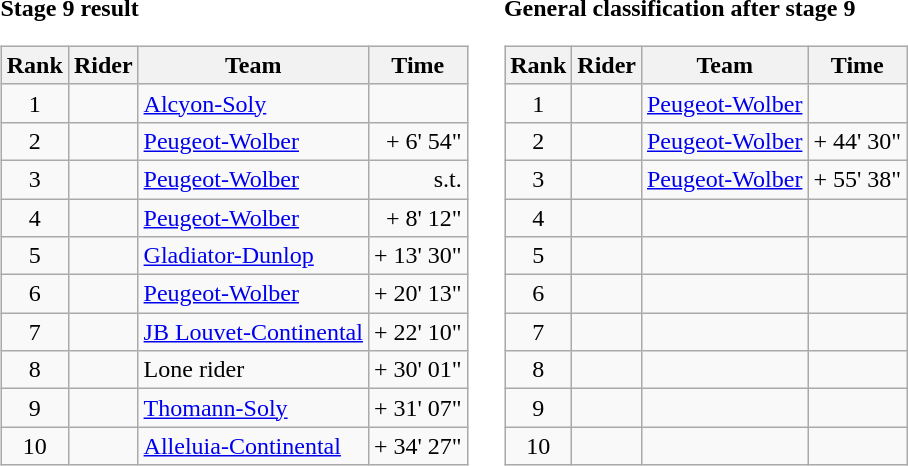<table>
<tr>
<td><strong>Stage 9 result</strong><br><table class="wikitable">
<tr>
<th scope="col">Rank</th>
<th scope="col">Rider</th>
<th scope="col">Team</th>
<th scope="col">Time</th>
</tr>
<tr>
<td style="text-align:center;">1</td>
<td></td>
<td><a href='#'>Alcyon-Soly</a></td>
<td style="text-align:right;"></td>
</tr>
<tr>
<td style="text-align:center;">2</td>
<td></td>
<td><a href='#'>Peugeot-Wolber</a></td>
<td style="text-align:right;">+ 6' 54"</td>
</tr>
<tr>
<td style="text-align:center;">3</td>
<td></td>
<td><a href='#'>Peugeot-Wolber</a></td>
<td style="text-align:right;">s.t.</td>
</tr>
<tr>
<td style="text-align:center;">4</td>
<td></td>
<td><a href='#'>Peugeot-Wolber</a></td>
<td style="text-align:right;">+ 8' 12"</td>
</tr>
<tr>
<td style="text-align:center;">5</td>
<td></td>
<td><a href='#'>Gladiator-Dunlop</a></td>
<td style="text-align:right;">+ 13' 30"</td>
</tr>
<tr>
<td style="text-align:center;">6</td>
<td></td>
<td><a href='#'>Peugeot-Wolber</a></td>
<td style="text-align:right;">+ 20' 13"</td>
</tr>
<tr>
<td style="text-align:center;">7</td>
<td></td>
<td><a href='#'>JB Louvet-Continental</a></td>
<td style="text-align:right;">+ 22' 10"</td>
</tr>
<tr>
<td style="text-align:center;">8</td>
<td></td>
<td>Lone rider</td>
<td style="text-align:right;">+ 30' 01"</td>
</tr>
<tr>
<td style="text-align:center;">9</td>
<td></td>
<td><a href='#'>Thomann-Soly</a></td>
<td style="text-align:right;">+ 31' 07"</td>
</tr>
<tr>
<td style="text-align:center;">10</td>
<td></td>
<td><a href='#'>Alleluia-Continental</a></td>
<td style="text-align:right;">+ 34' 27"</td>
</tr>
</table>
</td>
<td></td>
<td><strong>General classification after stage 9</strong><br><table class="wikitable">
<tr>
<th scope="col">Rank</th>
<th scope="col">Rider</th>
<th scope="col">Team</th>
<th scope="col">Time</th>
</tr>
<tr>
<td style="text-align:center;">1</td>
<td></td>
<td><a href='#'>Peugeot-Wolber</a></td>
<td style="text-align:right;"></td>
</tr>
<tr>
<td style="text-align:center;">2</td>
<td></td>
<td><a href='#'>Peugeot-Wolber</a></td>
<td style="text-align:right;">+ 44' 30"</td>
</tr>
<tr>
<td style="text-align:center;">3</td>
<td></td>
<td><a href='#'>Peugeot-Wolber</a></td>
<td style="text-align:right;">+ 55' 38"</td>
</tr>
<tr>
<td style="text-align:center;">4</td>
<td></td>
<td></td>
<td></td>
</tr>
<tr>
<td style="text-align:center;">5</td>
<td></td>
<td></td>
<td></td>
</tr>
<tr>
<td style="text-align:center;">6</td>
<td></td>
<td></td>
<td></td>
</tr>
<tr>
<td style="text-align:center;">7</td>
<td></td>
<td></td>
<td></td>
</tr>
<tr>
<td style="text-align:center;">8</td>
<td></td>
<td></td>
<td></td>
</tr>
<tr>
<td style="text-align:center;">9</td>
<td></td>
<td></td>
<td></td>
</tr>
<tr>
<td style="text-align:center;">10</td>
<td></td>
<td></td>
<td></td>
</tr>
</table>
</td>
</tr>
</table>
